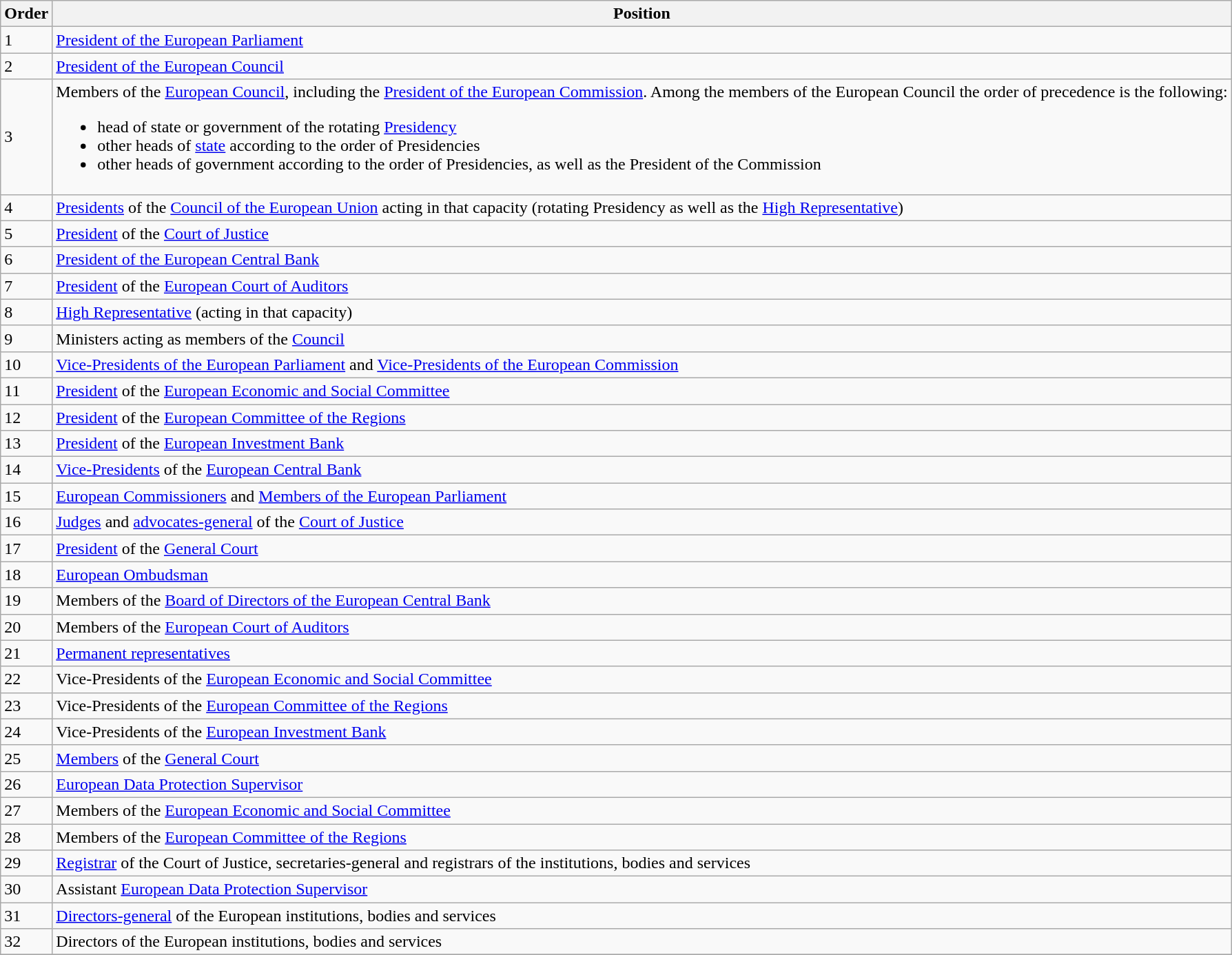<table class="wikitable">
<tr>
<th>Order</th>
<th>Position</th>
</tr>
<tr>
<td>1</td>
<td><a href='#'>President of the European Parliament</a></td>
</tr>
<tr>
<td>2</td>
<td><a href='#'>President of the European Council</a></td>
</tr>
<tr>
<td>3</td>
<td>Members of the <a href='#'>European Council</a>, including the <a href='#'>President of the European Commission</a>. Among  the members of the European Council the order of precedence is the following:<br><ul><li>head of state or government of the rotating <a href='#'>Presidency</a></li><li>other heads of <a href='#'>state</a> according to the order of Presidencies</li><li>other heads of government according to the order of Presidencies, as well as the President of the Commission</li></ul></td>
</tr>
<tr>
<td>4</td>
<td><a href='#'>Presidents</a> of the <a href='#'>Council of the European Union</a> acting in that capacity (rotating Presidency as well as the <a href='#'>High Representative</a>)</td>
</tr>
<tr>
<td>5</td>
<td><a href='#'>President</a> of the <a href='#'>Court of Justice</a></td>
</tr>
<tr>
<td>6</td>
<td><a href='#'>President of the European Central Bank</a></td>
</tr>
<tr>
<td>7</td>
<td><a href='#'>President</a> of the <a href='#'>European Court of Auditors</a></td>
</tr>
<tr>
<td>8</td>
<td><a href='#'>High Representative</a> (acting in that capacity)</td>
</tr>
<tr>
<td>9</td>
<td>Ministers acting as members of the <a href='#'>Council</a></td>
</tr>
<tr>
<td>10</td>
<td><a href='#'>Vice-Presidents of the European Parliament</a> and <a href='#'>Vice-Presidents of the European Commission</a></td>
</tr>
<tr>
<td>11</td>
<td><a href='#'>President</a> of the <a href='#'>European Economic and Social Committee</a></td>
</tr>
<tr>
<td>12</td>
<td><a href='#'>President</a> of the <a href='#'>European Committee of the Regions</a></td>
</tr>
<tr>
<td>13</td>
<td><a href='#'>President</a> of the <a href='#'>European Investment Bank</a></td>
</tr>
<tr>
<td>14</td>
<td><a href='#'>Vice-Presidents</a> of the <a href='#'>European Central Bank</a></td>
</tr>
<tr>
<td>15</td>
<td><a href='#'>European Commissioners</a> and <a href='#'>Members of the European Parliament</a></td>
</tr>
<tr>
<td>16</td>
<td><a href='#'>Judges</a> and <a href='#'>advocates-general</a> of the <a href='#'>Court of Justice</a></td>
</tr>
<tr>
<td>17</td>
<td><a href='#'>President</a> of the <a href='#'>General Court</a></td>
</tr>
<tr>
<td>18</td>
<td><a href='#'>European Ombudsman</a></td>
</tr>
<tr>
<td>19</td>
<td>Members of the <a href='#'>Board of Directors of the European Central Bank</a></td>
</tr>
<tr>
<td>20</td>
<td>Members of the <a href='#'>European Court of Auditors</a></td>
</tr>
<tr>
<td>21</td>
<td><a href='#'>Permanent representatives</a></td>
</tr>
<tr>
<td>22</td>
<td>Vice-Presidents of the <a href='#'>European Economic and Social Committee</a></td>
</tr>
<tr>
<td>23</td>
<td>Vice-Presidents of the <a href='#'>European Committee of the Regions</a></td>
</tr>
<tr>
<td>24</td>
<td>Vice-Presidents of the <a href='#'>European Investment Bank</a></td>
</tr>
<tr>
<td>25</td>
<td><a href='#'>Members</a> of the <a href='#'>General Court</a></td>
</tr>
<tr>
<td>26</td>
<td><a href='#'>European Data Protection Supervisor</a></td>
</tr>
<tr>
<td>27</td>
<td>Members of the <a href='#'>European Economic and Social Committee</a></td>
</tr>
<tr>
<td>28</td>
<td>Members of the <a href='#'>European Committee of the Regions</a></td>
</tr>
<tr>
<td>29</td>
<td><a href='#'>Registrar</a> of the Court of Justice, secretaries-general and registrars of the institutions, bodies and services</td>
</tr>
<tr>
<td>30</td>
<td>Assistant <a href='#'>European Data Protection Supervisor</a></td>
</tr>
<tr>
<td>31</td>
<td><a href='#'>Directors-general</a> of the European institutions, bodies and services</td>
</tr>
<tr>
<td>32</td>
<td>Directors of the European institutions, bodies and services</td>
</tr>
<tr>
</tr>
</table>
